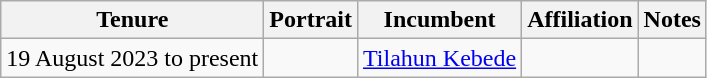<table class="wikitable">
<tr>
<th>Tenure</th>
<th>Portrait</th>
<th>Incumbent</th>
<th>Affiliation</th>
<th>Notes</th>
</tr>
<tr>
<td>19 August 2023 to present</td>
<td></td>
<td><a href='#'>Tilahun Kebede</a></td>
<td></td>
<td></td>
</tr>
</table>
